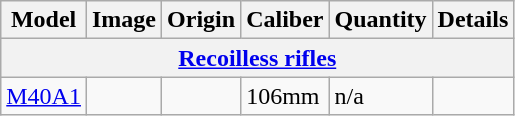<table class="wikitable">
<tr>
<th>Model</th>
<th>Image</th>
<th>Origin</th>
<th>Caliber</th>
<th>Quantity</th>
<th>Details</th>
</tr>
<tr>
<th colspan="6"><a href='#'>Recoilless rifles</a></th>
</tr>
<tr>
<td><a href='#'>M40A1</a></td>
<td></td>
<td></td>
<td>106mm</td>
<td>n/a</td>
<td></td>
</tr>
</table>
